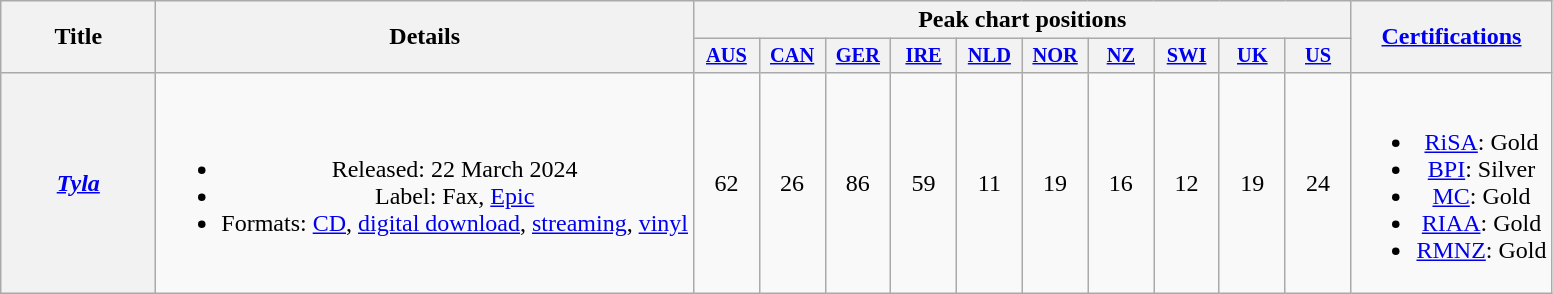<table class="wikitable plainrowheaders" style="text-align:center">
<tr>
<th scope="col" rowspan="2" style="width:6em;">Title</th>
<th scope="col" rowspan="2">Details</th>
<th scope="col" colspan="10">Peak chart positions</th>
<th scope="col" rowspan="2"><a href='#'>Certifications</a></th>
</tr>
<tr>
<th scope="col" style="width:2.75em;font-size:85%;"><a href='#'>AUS</a><br></th>
<th scope="col" style="width:2.75em;font-size:85%;"><a href='#'>CAN</a><br></th>
<th scope="col" style="width:2.75em;font-size:85%;"><a href='#'>GER</a><br></th>
<th scope="col" style="width:2.75em;font-size:85%;"><a href='#'>IRE</a><br></th>
<th scope="col" style="width:2.75em;font-size:85%;"><a href='#'>NLD</a><br></th>
<th scope="col" style="width:2.75em;font-size:85%;"><a href='#'>NOR</a><br></th>
<th scope="col" style="width:2.75em;font-size:85%;"><a href='#'>NZ</a><br></th>
<th scope="col" style="width:2.75em;font-size:85%;"><a href='#'>SWI</a><br></th>
<th scope="col" style="width:2.75em;font-size:85%;"><a href='#'>UK</a><br></th>
<th scope="col" style="width:2.75em;font-size:85%;"><a href='#'>US</a><br></th>
</tr>
<tr>
<th scope="row"><em><a href='#'>Tyla</a></em></th>
<td><br><ul><li>Released: 22 March 2024</li><li>Label: Fax, <a href='#'>Epic</a></li><li>Formats: <a href='#'>CD</a>, <a href='#'>digital download</a>, <a href='#'>streaming</a>, <a href='#'>vinyl</a></li></ul></td>
<td>62</td>
<td>26</td>
<td>86</td>
<td>59</td>
<td>11</td>
<td>19</td>
<td>16</td>
<td>12</td>
<td>19</td>
<td>24</td>
<td><br><ul><li><a href='#'>RiSA</a>: Gold</li><li><a href='#'>BPI</a>: Silver</li><li><a href='#'>MC</a>: Gold</li><li><a href='#'>RIAA</a>: Gold</li><li><a href='#'>RMNZ</a>: Gold</li></ul></td>
</tr>
</table>
